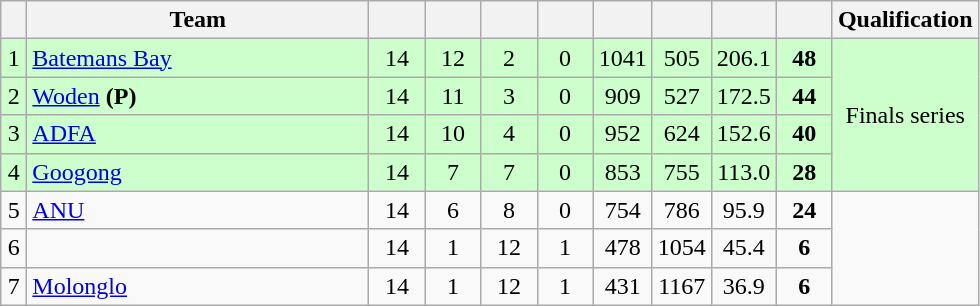<table class="wikitable" style="text-align:center; margin-bottom:0">
<tr>
<th style="width:10px"></th>
<th style="width:35%;">Team</th>
<th style="width:30px;"></th>
<th style="width:30px;"></th>
<th style="width:30px;"></th>
<th style="width:30px;"></th>
<th style="width:30px;"></th>
<th style="width:30px;"></th>
<th style="width:30px;"></th>
<th style="width:30px;"></th>
<th>Qualification</th>
</tr>
<tr style="background:#ccffcc;">
<td>1</td>
<td style="text-align:left;"><a href='#'>Batemans Bay</a></td>
<td>14</td>
<td>12</td>
<td>2</td>
<td>0</td>
<td>1041</td>
<td>505</td>
<td>206.1</td>
<td><strong>48</strong></td>
<td rowspan=4>Finals series</td>
</tr>
<tr style="background:#ccffcc;">
<td>2</td>
<td style="text-align:left;"><a href='#'>Woden</a> <strong>(P)</strong></td>
<td>14</td>
<td>11</td>
<td>3</td>
<td>0</td>
<td>909</td>
<td>527</td>
<td>172.5</td>
<td><strong>44</strong></td>
</tr>
<tr style="background:#ccffcc;">
<td>3</td>
<td style="text-align:left;"><a href='#'>ADFA</a></td>
<td>14</td>
<td>10</td>
<td>4</td>
<td>0</td>
<td>952</td>
<td>624</td>
<td>152.6</td>
<td><strong>40</strong></td>
</tr>
<tr style="background:#ccffcc;">
<td>4</td>
<td style="text-align:left;"><a href='#'>Googong</a></td>
<td>14</td>
<td>7</td>
<td>7</td>
<td>0</td>
<td>853</td>
<td>755</td>
<td>113.0</td>
<td><strong>28</strong></td>
</tr>
<tr>
<td>5</td>
<td style="text-align:left;"><a href='#'>ANU</a></td>
<td>14</td>
<td>6</td>
<td>8</td>
<td>0</td>
<td>754</td>
<td>786</td>
<td>95.9</td>
<td><strong>24</strong></td>
</tr>
<tr>
<td>6</td>
<td style="text-align:left;"></td>
<td>14</td>
<td>1</td>
<td>12</td>
<td>1</td>
<td>478</td>
<td>1054</td>
<td>45.4</td>
<td><strong>6</strong></td>
</tr>
<tr>
<td>7</td>
<td style="text-align:left;"><a href='#'>Molonglo</a></td>
<td>14</td>
<td>1</td>
<td>12</td>
<td>1</td>
<td>431</td>
<td>1167</td>
<td>36.9</td>
<td><strong>6</strong></td>
</tr>
</table>
